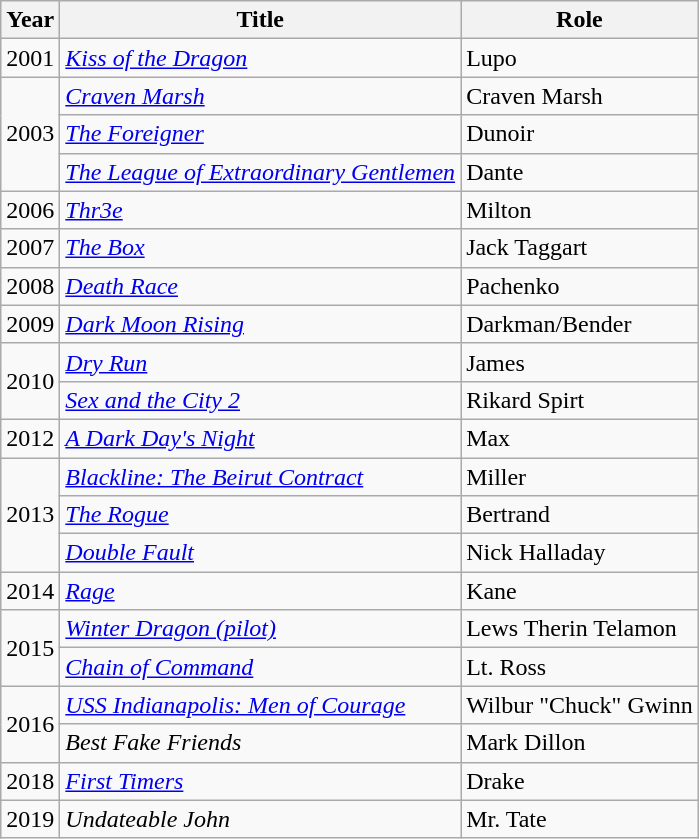<table class="wikitable">
<tr ">
<th>Year</th>
<th>Title</th>
<th>Role</th>
</tr>
<tr>
<td>2001</td>
<td><em><a href='#'>Kiss of the Dragon</a></em></td>
<td>Lupo</td>
</tr>
<tr>
<td rowspan="3">2003</td>
<td><em><a href='#'>Craven Marsh</a></em></td>
<td>Craven Marsh</td>
</tr>
<tr>
<td><em><a href='#'>The Foreigner</a></em></td>
<td>Dunoir</td>
</tr>
<tr>
<td><em><a href='#'>The League of Extraordinary Gentlemen</a></em></td>
<td>Dante</td>
</tr>
<tr>
<td>2006</td>
<td><em><a href='#'>Thr3e</a></em></td>
<td>Milton</td>
</tr>
<tr>
<td>2007</td>
<td><em><a href='#'>The Box</a></em></td>
<td>Jack Taggart</td>
</tr>
<tr>
<td>2008</td>
<td><em><a href='#'>Death Race</a></em></td>
<td>Pachenko</td>
</tr>
<tr>
<td>2009</td>
<td><em><a href='#'>Dark Moon Rising</a></em></td>
<td>Darkman/Bender</td>
</tr>
<tr>
<td rowspan="2">2010</td>
<td><em><a href='#'>Dry Run</a></em></td>
<td>James</td>
</tr>
<tr>
<td><em><a href='#'>Sex and the City 2</a></em></td>
<td>Rikard Spirt</td>
</tr>
<tr>
<td>2012</td>
<td><em><a href='#'>A Dark Day's Night</a></em></td>
<td>Max</td>
</tr>
<tr>
<td rowspan="3">2013</td>
<td><em><a href='#'>Blackline: The Beirut Contract</a></em></td>
<td>Miller</td>
</tr>
<tr>
<td><em><a href='#'>The Rogue</a></em></td>
<td>Bertrand</td>
</tr>
<tr>
<td><em><a href='#'>Double Fault</a></em></td>
<td>Nick Halladay</td>
</tr>
<tr>
<td>2014</td>
<td><em><a href='#'>Rage</a></em></td>
<td>Kane</td>
</tr>
<tr>
<td rowspan="2">2015</td>
<td><em><a href='#'>Winter Dragon (pilot)</a></em></td>
<td>Lews Therin Telamon</td>
</tr>
<tr>
<td><em><a href='#'>Chain of Command</a></em></td>
<td>Lt. Ross</td>
</tr>
<tr>
<td rowspan="2">2016</td>
<td><em><a href='#'>USS Indianapolis: Men of Courage</a></em></td>
<td>Wilbur "Chuck" Gwinn</td>
</tr>
<tr>
<td><em>Best Fake Friends</em></td>
<td>Mark Dillon</td>
</tr>
<tr>
<td>2018</td>
<td><em><a href='#'>First Timers</a></em></td>
<td>Drake</td>
</tr>
<tr>
<td>2019</td>
<td><em>Undateable John</em></td>
<td>Mr. Tate</td>
</tr>
</table>
